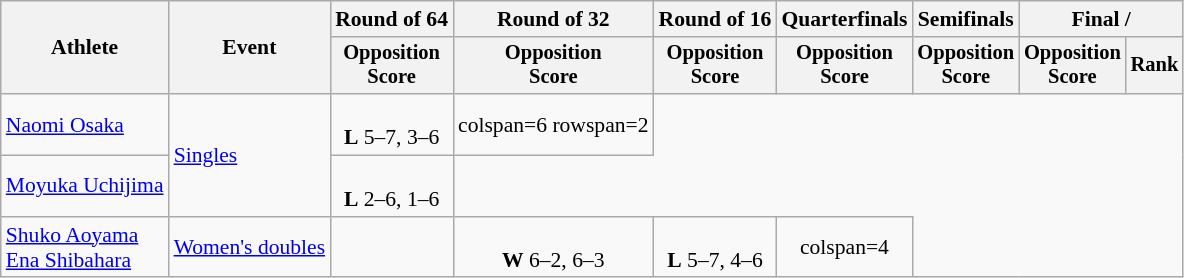<table class=wikitable style="font-size:90%">
<tr>
<th rowspan="2">Athlete</th>
<th rowspan="2">Event</th>
<th>Round of 64</th>
<th>Round of 32</th>
<th>Round of 16</th>
<th>Quarterfinals</th>
<th>Semifinals</th>
<th colspan=2>Final / </th>
</tr>
<tr style="font-size:95%">
<th>Opposition<br>Score</th>
<th>Opposition<br>Score</th>
<th>Opposition<br>Score</th>
<th>Opposition<br>Score</th>
<th>Opposition<br>Score</th>
<th>Opposition<br>Score</th>
<th>Rank</th>
</tr>
<tr align=center>
<td align=left><a href='#'>Naomi Osaka</a></td>
<td align=left rowspan=2><a href='#'>Singles</a></td>
<td><br><strong>L</strong> 5–7, 3–6</td>
<td>colspan=6 rowspan=2 </td>
</tr>
<tr align=center>
<td align=left><a href='#'>Moyuka Uchijima</a></td>
<td><br><strong>L</strong> 2–6, 1–6</td>
</tr>
<tr align=center>
<td align=left><a href='#'>Shuko Aoyama</a><br><a href='#'>Ena Shibahara</a></td>
<td align=left><a href='#'>Women's doubles</a></td>
<td></td>
<td><br><strong>W</strong> 6–2, 6–3</td>
<td><br><strong>L</strong> 5–7, 4–6</td>
<td>colspan=4</td>
</tr>
</table>
